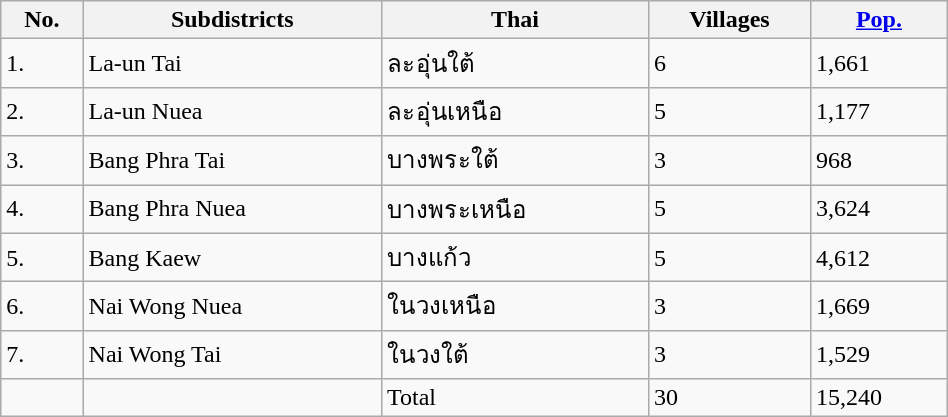<table class="wikitable" style="width:50%;">
<tr>
<th>No.</th>
<th>Subdistricts</th>
<th>Thai</th>
<th>Villages</th>
<th><a href='#'>Pop.</a></th>
</tr>
<tr>
<td>1.</td>
<td>La-un Tai</td>
<td>ละอุ่นใต้</td>
<td>6</td>
<td>1,661</td>
</tr>
<tr>
<td>2.</td>
<td>La-un Nuea</td>
<td>ละอุ่นเหนือ</td>
<td>5</td>
<td>1,177</td>
</tr>
<tr>
<td>3.</td>
<td>Bang Phra Tai</td>
<td>บางพระใต้</td>
<td>3</td>
<td>968</td>
</tr>
<tr>
<td>4.</td>
<td>Bang Phra Nuea</td>
<td>บางพระเหนือ</td>
<td>5</td>
<td>3,624</td>
</tr>
<tr>
<td>5.</td>
<td>Bang Kaew</td>
<td>บางแก้ว</td>
<td>5</td>
<td>4,612</td>
</tr>
<tr>
<td>6.</td>
<td>Nai Wong Nuea</td>
<td>ในวงเหนือ</td>
<td>3</td>
<td>1,669</td>
</tr>
<tr>
<td>7.</td>
<td>Nai Wong Tai</td>
<td>ในวงใต้</td>
<td>3</td>
<td>1,529</td>
</tr>
<tr>
<td></td>
<td></td>
<td>Total</td>
<td>30</td>
<td>15,240</td>
</tr>
</table>
